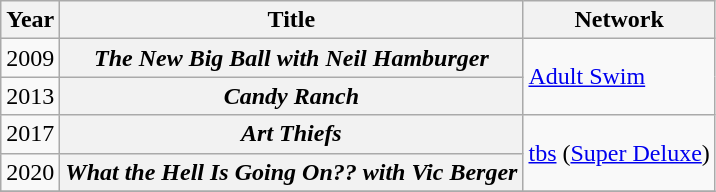<table class="wikitable">
<tr>
<th scope="col">Year</th>
<th scope="col">Title</th>
<th scope="col">Network</th>
</tr>
<tr>
<td>2009</td>
<th scope="row"><em>The New Big Ball with Neil Hamburger</em></th>
<td rowspan="2"><a href='#'>Adult Swim</a></td>
</tr>
<tr>
<td>2013</td>
<th scope="row"><em>Candy Ranch</em></th>
</tr>
<tr>
<td>2017</td>
<th scope="row"><em>Art Thiefs</em></th>
<td rowspan="2"><a href='#'>tbs</a> (<a href='#'>Super Deluxe</a>)</td>
</tr>
<tr>
<td>2020</td>
<th scope="row"><em>What the Hell Is Going On?? with Vic Berger</em></th>
</tr>
<tr>
</tr>
</table>
